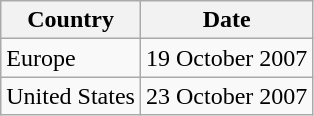<table class="wikitable">
<tr>
<th>Country</th>
<th>Date</th>
</tr>
<tr>
<td>Europe</td>
<td>19 October 2007</td>
</tr>
<tr>
<td>United States</td>
<td>23 October 2007</td>
</tr>
</table>
